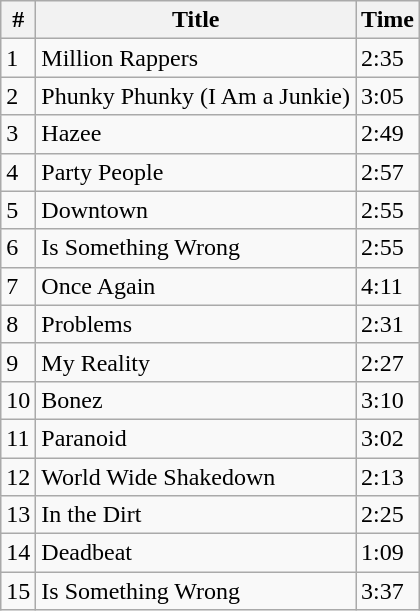<table class="wikitable">
<tr>
<th align="center">#</th>
<th align="center">Title</th>
<th align="center">Time</th>
</tr>
<tr>
<td>1</td>
<td>Million Rappers</td>
<td>2:35</td>
</tr>
<tr>
<td>2</td>
<td>Phunky Phunky (I Am a Junkie)</td>
<td>3:05</td>
</tr>
<tr>
<td>3</td>
<td>Hazee</td>
<td>2:49</td>
</tr>
<tr>
<td>4</td>
<td>Party People</td>
<td>2:57</td>
</tr>
<tr>
<td>5</td>
<td>Downtown</td>
<td>2:55</td>
</tr>
<tr>
<td>6</td>
<td>Is Something Wrong</td>
<td>2:55</td>
</tr>
<tr>
<td>7</td>
<td>Once Again</td>
<td>4:11</td>
</tr>
<tr>
<td>8</td>
<td>Problems</td>
<td>2:31</td>
</tr>
<tr>
<td>9</td>
<td>My Reality</td>
<td>2:27</td>
</tr>
<tr>
<td>10</td>
<td>Bonez</td>
<td>3:10</td>
</tr>
<tr>
<td>11</td>
<td>Paranoid</td>
<td>3:02</td>
</tr>
<tr>
<td>12</td>
<td>World Wide Shakedown</td>
<td>2:13</td>
</tr>
<tr>
<td>13</td>
<td>In the Dirt</td>
<td>2:25</td>
</tr>
<tr>
<td>14</td>
<td>Deadbeat</td>
<td>1:09</td>
</tr>
<tr>
<td>15</td>
<td>Is Something Wrong</td>
<td>3:37</td>
</tr>
</table>
